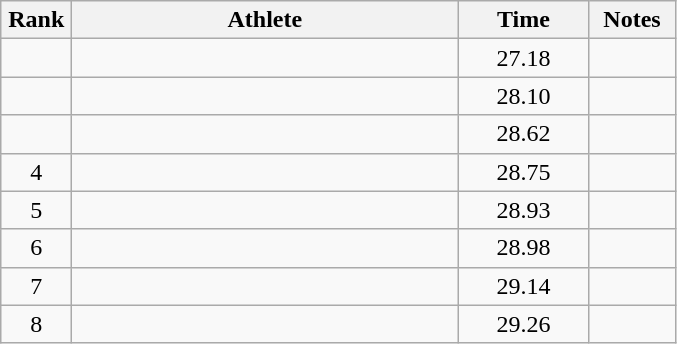<table class="wikitable" style="text-align:center">
<tr>
<th width=40>Rank</th>
<th width=250>Athlete</th>
<th width=80>Time</th>
<th width=50>Notes</th>
</tr>
<tr>
<td></td>
<td align=left></td>
<td>27.18</td>
<td></td>
</tr>
<tr>
<td></td>
<td align=left></td>
<td>28.10</td>
<td></td>
</tr>
<tr>
<td></td>
<td align=left></td>
<td>28.62</td>
<td></td>
</tr>
<tr>
<td>4</td>
<td align=left></td>
<td>28.75</td>
<td></td>
</tr>
<tr>
<td>5</td>
<td align=left></td>
<td>28.93</td>
<td></td>
</tr>
<tr>
<td>6</td>
<td align=left></td>
<td>28.98</td>
<td></td>
</tr>
<tr>
<td>7</td>
<td align=left></td>
<td>29.14</td>
<td></td>
</tr>
<tr>
<td>8</td>
<td align=left></td>
<td>29.26</td>
<td></td>
</tr>
</table>
